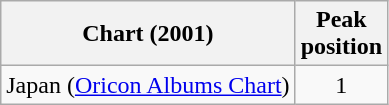<table class="wikitable">
<tr>
<th>Chart (2001)</th>
<th>Peak<br>position</th>
</tr>
<tr>
<td>Japan (<a href='#'>Oricon Albums Chart</a>)</td>
<td align="center">1</td>
</tr>
</table>
